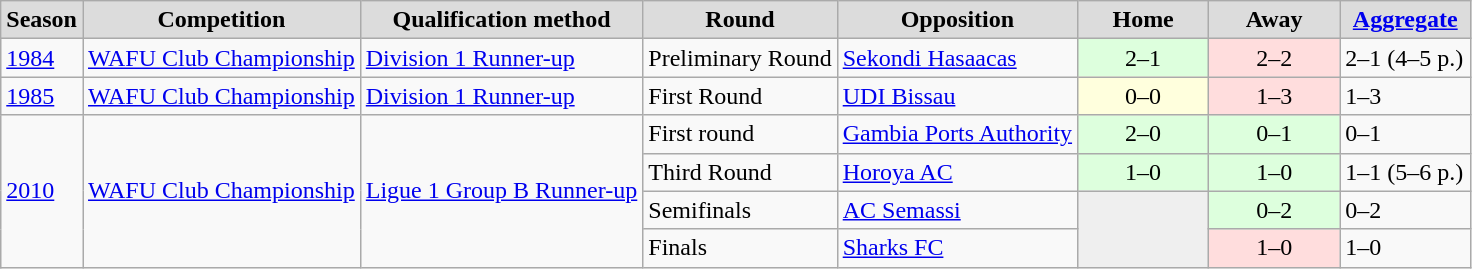<table class="sortable plainrowheaders wikitable">
<tr>
<th style="background:#DCDCDC">Season</th>
<th style="background:#DCDCDC">Competition</th>
<th style="background:#DCDCDC">Qualification method</th>
<th style="background:#DCDCDC">Round</th>
<th style="background:#DCDCDC">Opposition</th>
<th width="80" style="background:#DCDCDC">Home</th>
<th width="80" style="background:#DCDCDC">Away</th>
<th width="80" style="background:#DCDCDC"><a href='#'>Aggregate</a></th>
</tr>
<tr>
<td><a href='#'>1984</a></td>
<td><a href='#'>WAFU Club Championship</a></td>
<td><a href='#'>Division 1 Runner-up</a></td>
<td align=left>Preliminary Round</td>
<td align=left> <a href='#'>Sekondi Hasaacas</a></td>
<td style="background:#dfd; text-align:center">2–1</td>
<td style="background:#fdd; text-align:center">2–2</td>
<td>2–1 (4–5 p.)</td>
</tr>
<tr>
<td><a href='#'>1985</a></td>
<td><a href='#'>WAFU Club Championship</a></td>
<td><a href='#'>Division 1 Runner-up</a></td>
<td align=left>First Round</td>
<td align=left> <a href='#'>UDI Bissau</a></td>
<td style="background:#ffd; text-align:center">0–0</td>
<td style="background:#fdd; text-align:center">1–3</td>
<td>1–3</td>
</tr>
<tr>
<td rowspan=4><a href='#'>2010</a></td>
<td rowspan=4><a href='#'>WAFU Club Championship</a></td>
<td rowspan=4><a href='#'>Ligue 1 Group B Runner-up</a></td>
<td align=left>First round</td>
<td align=left> <a href='#'>Gambia Ports Authority</a></td>
<td style="background:#dfd; text-align:center">2–0</td>
<td style="background:#dfd; text-align:center">0–1</td>
<td>0–1</td>
</tr>
<tr>
<td align=left>Third Round</td>
<td align=left> <a href='#'>Horoya AC</a></td>
<td style="background:#dfd; text-align:center">1–0</td>
<td style="background:#dfd; text-align:center">1–0</td>
<td>1–1 (5–6 p.)</td>
</tr>
<tr>
<td align=left>Semifinals</td>
<td align=left> <a href='#'>AC Semassi</a></td>
<td rowspan=2 style="background:#efefef; text-align:center"></td>
<td style="background:#dfd; text-align:center">0–2</td>
<td>0–2</td>
</tr>
<tr>
<td>Finals</td>
<td align=left> <a href='#'>Sharks FC</a></td>
<td style="background:#fdd; text-align:center">1–0</td>
<td>1–0</td>
</tr>
</table>
